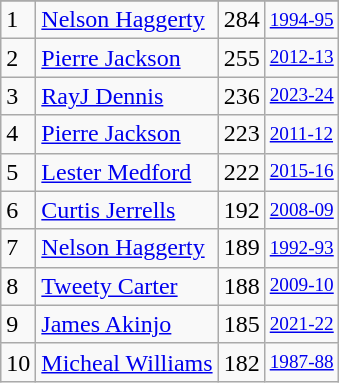<table class="wikitable">
<tr>
</tr>
<tr>
<td>1</td>
<td><a href='#'>Nelson Haggerty</a></td>
<td>284</td>
<td style="font-size:80%;"><a href='#'>1994-95</a></td>
</tr>
<tr>
<td>2</td>
<td><a href='#'>Pierre Jackson</a></td>
<td>255</td>
<td style="font-size:80%;"><a href='#'>2012-13</a></td>
</tr>
<tr>
<td>3</td>
<td><a href='#'>RayJ Dennis</a></td>
<td>236</td>
<td style="font-size:80%;"><a href='#'>2023-24</a></td>
</tr>
<tr>
<td>4</td>
<td><a href='#'>Pierre Jackson</a></td>
<td>223</td>
<td style="font-size:80%;"><a href='#'>2011-12</a></td>
</tr>
<tr>
<td>5</td>
<td><a href='#'>Lester Medford</a></td>
<td>222</td>
<td style="font-size:80%;"><a href='#'>2015-16</a></td>
</tr>
<tr>
<td>6</td>
<td><a href='#'>Curtis Jerrells</a></td>
<td>192</td>
<td style="font-size:80%;"><a href='#'>2008-09</a></td>
</tr>
<tr>
<td>7</td>
<td><a href='#'>Nelson Haggerty</a></td>
<td>189</td>
<td style="font-size:80%;"><a href='#'>1992-93</a></td>
</tr>
<tr>
<td>8</td>
<td><a href='#'>Tweety Carter</a></td>
<td>188</td>
<td style="font-size:80%;"><a href='#'>2009-10</a></td>
</tr>
<tr>
<td>9</td>
<td><a href='#'>James Akinjo</a></td>
<td>185</td>
<td style="font-size:80%;"><a href='#'>2021-22</a></td>
</tr>
<tr>
<td>10</td>
<td><a href='#'>Micheal Williams</a></td>
<td>182</td>
<td style="font-size:80%;"><a href='#'>1987-88</a></td>
</tr>
</table>
